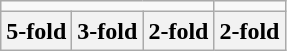<table class=wikitable>
<tr>
<td colspan=3></td>
<td></td>
</tr>
<tr>
<th>5-fold</th>
<th>3-fold</th>
<th>2-fold</th>
<th>2-fold</th>
</tr>
</table>
